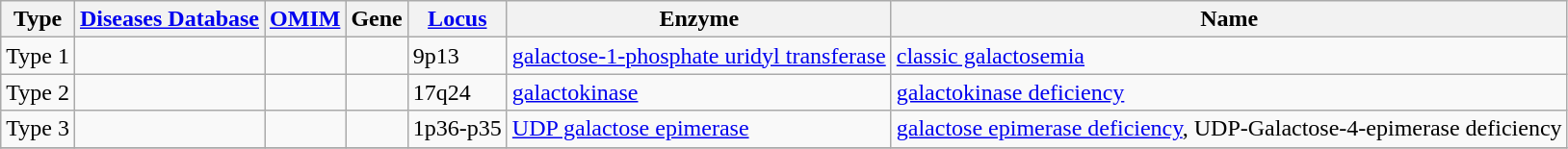<table class="wikitable">
<tr>
<th>Type</th>
<th><a href='#'>Diseases Database</a></th>
<th><a href='#'>OMIM</a></th>
<th>Gene</th>
<th><a href='#'>Locus</a></th>
<th>Enzyme</th>
<th>Name</th>
</tr>
<tr>
<td>Type 1</td>
<td></td>
<td></td>
<td></td>
<td>9p13</td>
<td><a href='#'>galactose-1-phosphate uridyl transferase</a></td>
<td><a href='#'>classic galactosemia</a></td>
</tr>
<tr>
<td>Type 2</td>
<td></td>
<td></td>
<td></td>
<td>17q24</td>
<td><a href='#'>galactokinase</a></td>
<td><a href='#'>galactokinase deficiency</a></td>
</tr>
<tr>
<td>Type 3</td>
<td></td>
<td></td>
<td></td>
<td>1p36-p35</td>
<td><a href='#'>UDP galactose epimerase</a></td>
<td><a href='#'>galactose epimerase deficiency</a>, UDP-Galactose-4-epimerase deficiency</td>
</tr>
<tr>
</tr>
</table>
